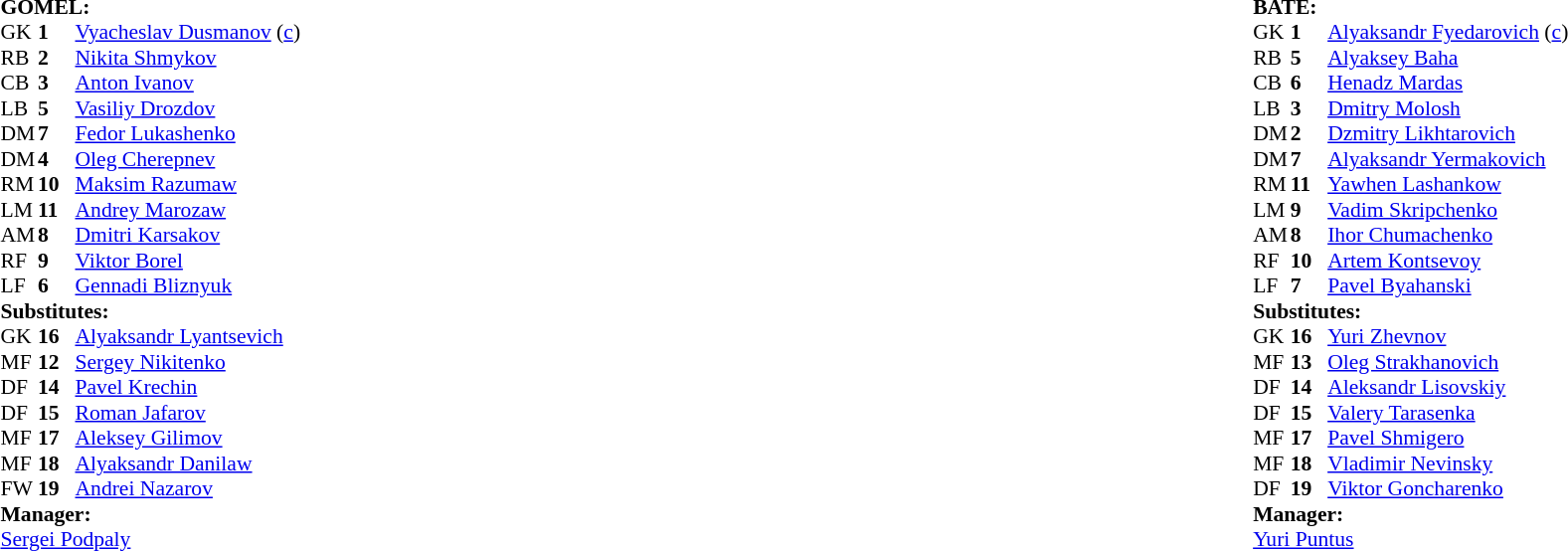<table width="100%">
<tr>
<td valign="top" width="50%"><br><table style="font-size: 90%" cellspacing="0" cellpadding="0">
<tr>
<td colspan="4"><br><strong>GOMEL:</strong></td>
</tr>
<tr>
<th width=25></th>
<th width=25></th>
</tr>
<tr>
<td>GK</td>
<td><strong>1</strong></td>
<td> <a href='#'>Vyacheslav Dusmanov</a> (<a href='#'>c</a>)</td>
</tr>
<tr>
<td>RB</td>
<td><strong>2</strong></td>
<td> <a href='#'>Nikita Shmykov</a></td>
</tr>
<tr>
<td>CB</td>
<td><strong>3</strong></td>
<td> <a href='#'>Anton Ivanov</a></td>
</tr>
<tr>
<td>LB</td>
<td><strong>5</strong></td>
<td> <a href='#'>Vasiliy Drozdov</a></td>
</tr>
<tr>
<td>DM</td>
<td><strong>7</strong></td>
<td> <a href='#'>Fedor Lukashenko</a></td>
<td></td>
<td></td>
</tr>
<tr>
<td>DM</td>
<td><strong>4</strong></td>
<td> <a href='#'>Oleg Cherepnev</a></td>
</tr>
<tr>
<td>RM</td>
<td><strong>10</strong></td>
<td> <a href='#'>Maksim Razumaw</a></td>
</tr>
<tr>
<td>LM</td>
<td><strong>11</strong></td>
<td> <a href='#'>Andrey Marozaw</a></td>
<td></td>
<td></td>
</tr>
<tr>
<td>AM</td>
<td><strong>8</strong></td>
<td> <a href='#'>Dmitri Karsakov</a></td>
</tr>
<tr>
<td>RF</td>
<td><strong>9</strong></td>
<td> <a href='#'>Viktor Borel</a></td>
<td></td>
<td></td>
</tr>
<tr>
<td>LF</td>
<td><strong>6</strong></td>
<td> <a href='#'>Gennadi Bliznyuk</a></td>
</tr>
<tr>
<td colspan=3><strong>Substitutes:</strong></td>
</tr>
<tr>
<td>GK</td>
<td><strong>16</strong></td>
<td> <a href='#'>Alyaksandr Lyantsevich</a></td>
</tr>
<tr>
<td>MF</td>
<td><strong>12</strong></td>
<td> <a href='#'>Sergey Nikitenko</a></td>
<td></td>
<td></td>
</tr>
<tr>
<td>DF</td>
<td><strong>14</strong></td>
<td> <a href='#'>Pavel Krechin</a></td>
</tr>
<tr>
<td>DF</td>
<td><strong>15</strong></td>
<td> <a href='#'>Roman Jafarov</a></td>
</tr>
<tr>
<td>MF</td>
<td><strong>17</strong></td>
<td> <a href='#'>Aleksey Gilimov</a></td>
</tr>
<tr>
<td>MF</td>
<td><strong>18</strong></td>
<td> <a href='#'>Alyaksandr Danilaw</a></td>
<td></td>
<td></td>
</tr>
<tr>
<td>FW</td>
<td><strong>19</strong></td>
<td> <a href='#'>Andrei Nazarov</a></td>
<td></td>
<td></td>
</tr>
<tr>
<td colspan=3><strong>Manager:</strong></td>
</tr>
<tr>
<td colspan="4"> <a href='#'>Sergei Podpaly</a></td>
</tr>
</table>
</td>
<td valign="top"></td>
<td valign="top" width="50%"><br><table style="font-size: 90%" cellspacing="0" cellpadding="0" align=center>
<tr>
<td colspan="4"><br><strong>BATE:</strong></td>
</tr>
<tr>
<th width=25></th>
<th width=25></th>
</tr>
<tr>
<td>GK</td>
<td><strong>1</strong></td>
<td> <a href='#'>Alyaksandr Fyedarovich</a> (<a href='#'>c</a>)</td>
</tr>
<tr>
<td>RB</td>
<td><strong>5</strong></td>
<td> <a href='#'>Alyaksey Baha</a></td>
</tr>
<tr>
<td>CB</td>
<td><strong>6</strong></td>
<td> <a href='#'>Henadz Mardas</a></td>
</tr>
<tr>
<td>LB</td>
<td><strong>3</strong></td>
<td> <a href='#'>Dmitry Molosh</a></td>
<td></td>
</tr>
<tr>
<td>DM</td>
<td><strong>2</strong></td>
<td> <a href='#'>Dzmitry Likhtarovich</a></td>
<td></td>
<td></td>
</tr>
<tr>
<td>DM</td>
<td><strong>7</strong></td>
<td> <a href='#'>Alyaksandr Yermakovich</a></td>
<td></td>
<td></td>
</tr>
<tr>
<td>RM</td>
<td><strong>11</strong></td>
<td> <a href='#'>Yawhen Lashankow</a></td>
</tr>
<tr>
<td>LM</td>
<td><strong>9</strong></td>
<td> <a href='#'>Vadim Skripchenko</a></td>
<td></td>
</tr>
<tr>
<td>AM</td>
<td><strong>8</strong></td>
<td> <a href='#'>Ihor Chumachenko</a></td>
<td></td>
<td></td>
</tr>
<tr>
<td>RF</td>
<td><strong>10</strong></td>
<td> <a href='#'>Artem Kontsevoy</a></td>
<td></td>
</tr>
<tr>
<td>LF</td>
<td><strong>7</strong></td>
<td> <a href='#'>Pavel Byahanski</a></td>
</tr>
<tr>
<td colspan=3><strong>Substitutes:</strong></td>
</tr>
<tr>
<td>GK</td>
<td><strong>16</strong></td>
<td> <a href='#'>Yuri Zhevnov</a></td>
</tr>
<tr>
<td>MF</td>
<td><strong>13</strong></td>
<td> <a href='#'>Oleg Strakhanovich</a></td>
<td></td>
<td></td>
</tr>
<tr>
<td>DF</td>
<td><strong>14</strong></td>
<td> <a href='#'>Aleksandr Lisovskiy</a></td>
</tr>
<tr>
<td>DF</td>
<td><strong>15</strong></td>
<td> <a href='#'>Valery Tarasenka</a></td>
<td></td>
<td></td>
</tr>
<tr>
<td>MF</td>
<td><strong>17</strong></td>
<td> <a href='#'>Pavel Shmigero</a></td>
<td></td>
<td></td>
</tr>
<tr>
<td>MF</td>
<td><strong>18</strong></td>
<td> <a href='#'>Vladimir Nevinsky</a></td>
</tr>
<tr>
<td>DF</td>
<td><strong>19</strong></td>
<td> <a href='#'>Viktor Goncharenko</a></td>
</tr>
<tr>
<td colspan=3><strong>Manager:</strong></td>
</tr>
<tr>
<td colspan="4"> <a href='#'>Yuri Puntus</a></td>
</tr>
<tr>
</tr>
</table>
</td>
</tr>
</table>
